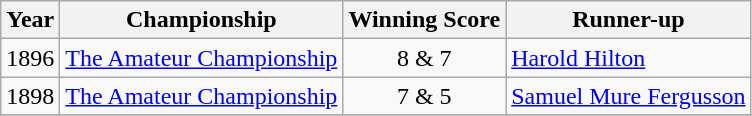<table class="wikitable">
<tr>
<th>Year</th>
<th>Championship</th>
<th>Winning Score</th>
<th>Runner-up</th>
</tr>
<tr>
<td>1896</td>
<td><a href='#'>The Amateur Championship</a></td>
<td align=center>8 & 7</td>
<td> <a href='#'>Harold Hilton</a></td>
</tr>
<tr>
<td>1898</td>
<td><a href='#'>The Amateur Championship</a></td>
<td align=center>7 & 5</td>
<td> <a href='#'>Samuel Mure Fergusson</a></td>
</tr>
<tr>
</tr>
</table>
